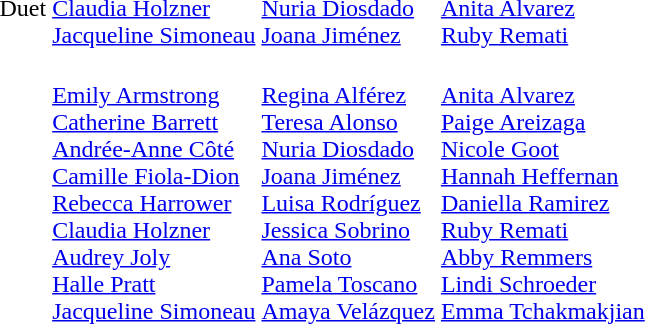<table>
<tr>
<td>Duet<br></td>
<td><br><a href='#'>Claudia Holzner</a><br><a href='#'>Jacqueline Simoneau</a></td>
<td><br><a href='#'>Nuria Diosdado</a><br><a href='#'>Joana Jiménez</a></td>
<td><br><a href='#'>Anita Alvarez</a><br><a href='#'>Ruby Remati</a></td>
</tr>
<tr>
<td><br></td>
<td><br><a href='#'>Emily Armstrong</a><br><a href='#'>Catherine Barrett</a><br><a href='#'>Andrée-Anne Côté</a><br><a href='#'>Camille Fiola-Dion</a><br><a href='#'>Rebecca Harrower</a><br><a href='#'>Claudia Holzner</a><br><a href='#'>Audrey Joly</a><br><a href='#'>Halle Pratt</a><br><a href='#'>Jacqueline Simoneau</a></td>
<td><br><a href='#'>Regina Alférez</a><br><a href='#'>Teresa Alonso</a><br><a href='#'>Nuria Diosdado</a><br><a href='#'>Joana Jiménez</a><br><a href='#'>Luisa Rodríguez</a><br><a href='#'>Jessica Sobrino</a><br><a href='#'>Ana Soto</a><br><a href='#'>Pamela Toscano</a><br><a href='#'>Amaya Velázquez</a></td>
<td><br><a href='#'>Anita Alvarez</a><br><a href='#'>Paige Areizaga</a><br><a href='#'>Nicole Goot</a><br><a href='#'>Hannah Heffernan</a><br><a href='#'>Daniella Ramirez</a><br><a href='#'>Ruby Remati</a><br><a href='#'>Abby Remmers</a><br><a href='#'>Lindi Schroeder</a><br><a href='#'>Emma Tchakmakjian</a></td>
</tr>
</table>
